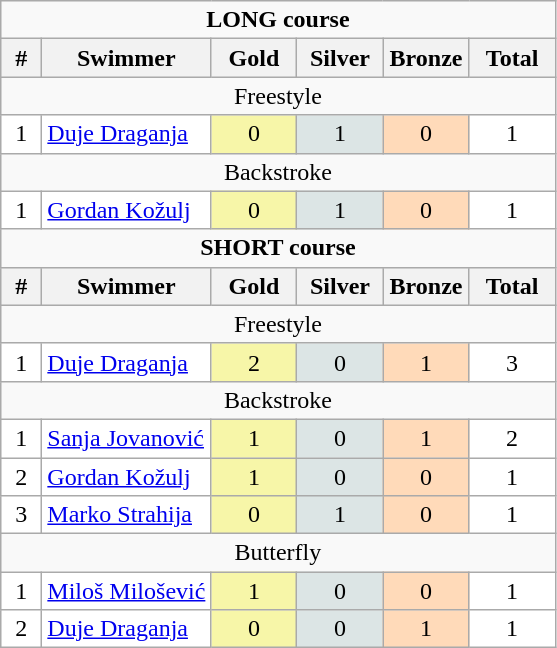<table class=wikitable style="border:1px solid #AAAAAA">
<tr>
<td align="center" colspan="6"><span><strong>LONG course</strong></span></td>
</tr>
<tr bgcolor="#EFEFEF">
<th width=20>#</th>
<th>Swimmer</th>
<th width=50>Gold</th>
<th width=50>Silver</th>
<th width=50>Bronze</th>
<th width=50>Total</th>
</tr>
<tr>
<td align="center" colspan="6">Freestyle</td>
</tr>
<tr align="center" bgcolor="#FFFFFF">
<td>1</td>
<td align="left"><a href='#'>Duje Draganja</a></td>
<td style="background:#F7F6A8;">0</td>
<td style="background:#DCE5E5;">1</td>
<td style="background:#FFDAB9;">0</td>
<td>1</td>
</tr>
<tr>
<td align="center" colspan="6">Backstroke</td>
</tr>
<tr align="center" bgcolor="#FFFFFF">
<td>1</td>
<td align="left"><a href='#'>Gordan Kožulj</a></td>
<td style="background:#F7F6A8;">0</td>
<td style="background:#DCE5E5;">1</td>
<td style="background:#FFDAB9;">0</td>
<td>1</td>
</tr>
<tr>
<td align="center" colspan="6"><span><strong>SHORT course</strong></span></td>
</tr>
<tr bgcolor="#EFEFEF">
<th width=20>#</th>
<th>Swimmer</th>
<th width=50>Gold</th>
<th width=50>Silver</th>
<th width=50>Bronze</th>
<th width=50>Total</th>
</tr>
<tr>
<td align="center" colspan="6">Freestyle</td>
</tr>
<tr align="center" bgcolor="#FFFFFF">
<td>1</td>
<td align="left"><a href='#'>Duje Draganja</a></td>
<td style="background:#F7F6A8;">2</td>
<td style="background:#DCE5E5;">0</td>
<td style="background:#FFDAB9;">1</td>
<td>3</td>
</tr>
<tr>
<td align="center" colspan="6">Backstroke</td>
</tr>
<tr align="center" bgcolor="#FFFFFF">
<td>1</td>
<td align="left"><a href='#'>Sanja Jovanović</a></td>
<td style="background:#F7F6A8;">1</td>
<td style="background:#DCE5E5;">0</td>
<td style="background:#FFDAB9;">1</td>
<td>2</td>
</tr>
<tr align="center" bgcolor="#FFFFFF">
<td>2</td>
<td align="left"><a href='#'>Gordan Kožulj</a></td>
<td style="background:#F7F6A8;">1</td>
<td style="background:#DCE5E5;">0</td>
<td style="background:#FFDAB9;">0</td>
<td>1</td>
</tr>
<tr align="center" bgcolor="#FFFFFF">
<td>3</td>
<td align="left"><a href='#'>Marko Strahija</a></td>
<td style="background:#F7F6A8;">0</td>
<td style="background:#DCE5E5;">1</td>
<td style="background:#FFDAB9;">0</td>
<td>1</td>
</tr>
<tr>
<td align="center" colspan="6">Butterfly</td>
</tr>
<tr align="center" bgcolor="#FFFFFF">
<td>1</td>
<td align="left"><a href='#'>Miloš Milošević</a></td>
<td style="background:#F7F6A8;">1</td>
<td style="background:#DCE5E5;">0</td>
<td style="background:#FFDAB9;">0</td>
<td>1</td>
</tr>
<tr align="center" bgcolor="#FFFFFF">
<td>2</td>
<td align="left"><a href='#'>Duje Draganja</a></td>
<td style="background:#F7F6A8;">0</td>
<td style="background:#DCE5E5;">0</td>
<td style="background:#FFDAB9;">1</td>
<td>1</td>
</tr>
</table>
